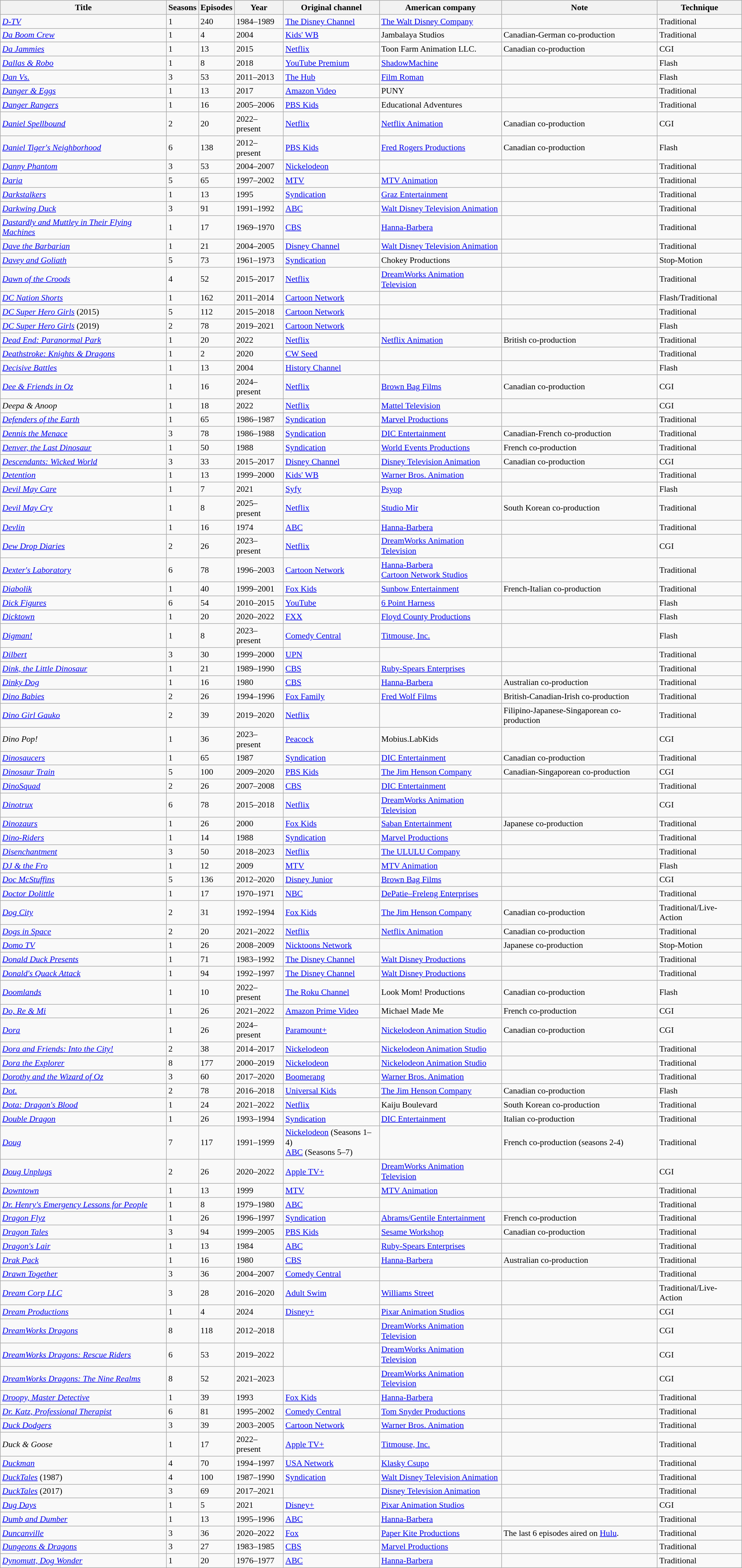<table class="wikitable sortable" style="text-align: left; font-size:90%; width:100%;">
<tr>
<th>Title</th>
<th>Seasons</th>
<th>Episodes</th>
<th>Year</th>
<th>Original channel</th>
<th>American company</th>
<th>Note</th>
<th>Technique</th>
</tr>
<tr>
<td><em><a href='#'>D-TV</a></em></td>
<td>1</td>
<td>240</td>
<td>1984–1989</td>
<td><a href='#'>The Disney Channel</a></td>
<td><a href='#'>The Walt Disney Company</a></td>
<td></td>
<td>Traditional</td>
</tr>
<tr>
<td><em><a href='#'>Da Boom Crew</a></em></td>
<td>1</td>
<td>4</td>
<td>2004</td>
<td><a href='#'>Kids' WB</a></td>
<td>Jambalaya Studios</td>
<td>Canadian-German co-production</td>
<td>Traditional</td>
</tr>
<tr>
<td><em><a href='#'>Da Jammies</a></em></td>
<td>1</td>
<td>13</td>
<td>2015</td>
<td><a href='#'>Netflix</a></td>
<td>Toon Farm Animation LLC.</td>
<td>Canadian co-production</td>
<td>CGI</td>
</tr>
<tr>
<td><em><a href='#'>Dallas & Robo</a></em></td>
<td>1</td>
<td>8</td>
<td>2018</td>
<td><a href='#'>YouTube Premium</a></td>
<td><a href='#'>ShadowMachine</a></td>
<td></td>
<td>Flash</td>
</tr>
<tr>
<td><em><a href='#'>Dan Vs.</a></em></td>
<td>3</td>
<td>53</td>
<td>2011–2013</td>
<td><a href='#'>The Hub</a></td>
<td><a href='#'>Film Roman</a></td>
<td></td>
<td>Flash</td>
</tr>
<tr>
<td><em><a href='#'>Danger & Eggs</a></em></td>
<td>1</td>
<td>13</td>
<td>2017</td>
<td><a href='#'>Amazon Video</a></td>
<td>PUNY</td>
<td></td>
<td>Traditional</td>
</tr>
<tr>
<td><em><a href='#'>Danger Rangers</a></em></td>
<td>1</td>
<td>16</td>
<td>2005–2006</td>
<td><a href='#'>PBS Kids</a></td>
<td>Educational Adventures</td>
<td></td>
<td>Traditional</td>
</tr>
<tr>
<td><em><a href='#'>Daniel Spellbound</a></em></td>
<td>2</td>
<td>20</td>
<td>2022–present</td>
<td><a href='#'>Netflix</a></td>
<td><a href='#'>Netflix Animation</a></td>
<td>Canadian co-production</td>
<td>CGI</td>
</tr>
<tr>
<td><em><a href='#'>Daniel Tiger's Neighborhood</a></em></td>
<td>6</td>
<td>138</td>
<td>2012–present</td>
<td><a href='#'>PBS Kids</a></td>
<td><a href='#'>Fred Rogers Productions</a></td>
<td>Canadian co-production</td>
<td>Flash</td>
</tr>
<tr>
<td><em><a href='#'>Danny Phantom</a></em></td>
<td>3</td>
<td>53</td>
<td>2004–2007</td>
<td><a href='#'>Nickelodeon</a></td>
<td></td>
<td></td>
<td>Traditional</td>
</tr>
<tr>
<td><em><a href='#'>Daria</a></em></td>
<td>5</td>
<td>65</td>
<td>1997–2002</td>
<td><a href='#'>MTV</a></td>
<td><a href='#'>MTV Animation</a></td>
<td></td>
<td>Traditional</td>
</tr>
<tr>
<td><em><a href='#'>Darkstalkers</a></em></td>
<td>1</td>
<td>13</td>
<td>1995</td>
<td><a href='#'>Syndication</a></td>
<td><a href='#'>Graz Entertainment</a></td>
<td></td>
<td>Traditional</td>
</tr>
<tr>
<td><em><a href='#'>Darkwing Duck</a></em></td>
<td>3</td>
<td>91</td>
<td>1991–1992</td>
<td><a href='#'>ABC</a></td>
<td><a href='#'>Walt Disney Television Animation</a></td>
<td></td>
<td>Traditional</td>
</tr>
<tr>
<td><em><a href='#'>Dastardly and Muttley in Their Flying Machines</a></em></td>
<td>1</td>
<td>17</td>
<td>1969–1970</td>
<td><a href='#'>CBS</a></td>
<td><a href='#'>Hanna-Barbera</a></td>
<td></td>
<td>Traditional</td>
</tr>
<tr>
<td><em><a href='#'>Dave the Barbarian</a></em></td>
<td>1</td>
<td>21</td>
<td>2004–2005</td>
<td><a href='#'>Disney Channel</a></td>
<td><a href='#'>Walt Disney Television Animation</a></td>
<td></td>
<td>Traditional</td>
</tr>
<tr>
<td><em><a href='#'>Davey and Goliath</a></em></td>
<td>5</td>
<td>73</td>
<td>1961–1973</td>
<td><a href='#'>Syndication</a></td>
<td>Chokey Productions</td>
<td></td>
<td>Stop-Motion</td>
</tr>
<tr>
<td><em><a href='#'>Dawn of the Croods</a></em></td>
<td>4</td>
<td>52</td>
<td>2015–2017</td>
<td><a href='#'>Netflix</a></td>
<td><a href='#'>DreamWorks Animation Television</a></td>
<td></td>
<td>Traditional</td>
</tr>
<tr>
<td><em><a href='#'>DC Nation Shorts</a></em></td>
<td>1</td>
<td>162</td>
<td>2011–2014</td>
<td><a href='#'>Cartoon Network</a></td>
<td></td>
<td></td>
<td>Flash/Traditional</td>
</tr>
<tr>
<td><em><a href='#'>DC Super Hero Girls</a></em> (2015)</td>
<td>5</td>
<td>112</td>
<td>2015–2018</td>
<td><a href='#'>Cartoon Network</a></td>
<td></td>
<td></td>
<td>Traditional</td>
</tr>
<tr>
<td><em><a href='#'>DC Super Hero Girls</a></em> (2019)</td>
<td>2</td>
<td>78</td>
<td>2019–2021</td>
<td><a href='#'>Cartoon Network</a></td>
<td></td>
<td></td>
<td>Flash</td>
</tr>
<tr>
<td><em><a href='#'>Dead End: Paranormal Park</a></em></td>
<td>1</td>
<td>20</td>
<td>2022</td>
<td><a href='#'>Netflix</a></td>
<td><a href='#'>Netflix Animation</a></td>
<td>British co-production</td>
<td>Traditional</td>
</tr>
<tr>
<td><em><a href='#'>Deathstroke: Knights & Dragons</a></em></td>
<td>1</td>
<td>2</td>
<td>2020</td>
<td><a href='#'>CW Seed</a></td>
<td></td>
<td></td>
<td>Traditional</td>
</tr>
<tr>
<td><em><a href='#'>Decisive Battles</a></em></td>
<td>1</td>
<td>13</td>
<td>2004</td>
<td><a href='#'>History Channel</a></td>
<td></td>
<td></td>
<td>Flash</td>
</tr>
<tr>
<td><em><a href='#'>Dee & Friends in Oz</a></em></td>
<td>1</td>
<td>16</td>
<td>2024–present</td>
<td><a href='#'>Netflix</a></td>
<td><a href='#'>Brown Bag Films</a></td>
<td>Canadian co-production</td>
<td>CGI</td>
</tr>
<tr>
<td><em>Deepa & Anoop</em></td>
<td>1</td>
<td>18</td>
<td>2022</td>
<td><a href='#'>Netflix</a></td>
<td><a href='#'>Mattel Television</a></td>
<td></td>
<td>CGI</td>
</tr>
<tr>
<td><em><a href='#'>Defenders of the Earth</a></em></td>
<td>1</td>
<td>65</td>
<td>1986–1987</td>
<td><a href='#'>Syndication</a></td>
<td><a href='#'>Marvel Productions</a></td>
<td></td>
<td>Traditional</td>
</tr>
<tr>
<td><em><a href='#'>Dennis the Menace</a></em></td>
<td>3</td>
<td>78</td>
<td>1986–1988</td>
<td><a href='#'>Syndication</a></td>
<td><a href='#'>DIC Entertainment</a></td>
<td>Canadian-French co-production</td>
<td>Traditional</td>
</tr>
<tr>
<td><em><a href='#'>Denver, the Last Dinosaur</a></em></td>
<td>1</td>
<td>50</td>
<td>1988</td>
<td><a href='#'>Syndication</a></td>
<td><a href='#'>World Events Productions</a></td>
<td>French co-production</td>
<td>Traditional</td>
</tr>
<tr>
<td><em><a href='#'>Descendants: Wicked World</a></em></td>
<td>3</td>
<td>33</td>
<td>2015–2017</td>
<td><a href='#'>Disney Channel</a></td>
<td><a href='#'>Disney Television Animation</a></td>
<td>Canadian co-production</td>
<td>CGI</td>
</tr>
<tr>
<td><em><a href='#'>Detention</a></em></td>
<td>1</td>
<td>13</td>
<td>1999–2000</td>
<td><a href='#'>Kids' WB</a></td>
<td><a href='#'>Warner Bros. Animation</a></td>
<td></td>
<td>Traditional</td>
</tr>
<tr>
<td><em><a href='#'>Devil May Care</a></em></td>
<td>1</td>
<td>7</td>
<td>2021</td>
<td><a href='#'>Syfy</a></td>
<td><a href='#'>Psyop</a></td>
<td></td>
<td>Flash</td>
</tr>
<tr>
<td><em><a href='#'>Devil May Cry</a></em></td>
<td>1</td>
<td>8</td>
<td>2025–present</td>
<td><a href='#'>Netflix</a></td>
<td><a href='#'>Studio Mir</a></td>
<td>South Korean co-production</td>
<td>Traditional</td>
</tr>
<tr>
<td><em><a href='#'>Devlin</a></em></td>
<td>1</td>
<td>16</td>
<td>1974</td>
<td><a href='#'>ABC</a></td>
<td><a href='#'>Hanna-Barbera</a></td>
<td></td>
<td>Traditional</td>
</tr>
<tr>
<td><em><a href='#'>Dew Drop Diaries</a></em></td>
<td>2</td>
<td>26</td>
<td>2023–present</td>
<td><a href='#'>Netflix</a></td>
<td><a href='#'>DreamWorks Animation Television</a></td>
<td></td>
<td>CGI</td>
</tr>
<tr>
<td><em><a href='#'>Dexter's Laboratory</a></em></td>
<td>6</td>
<td>78</td>
<td>1996–2003</td>
<td><a href='#'>Cartoon Network</a></td>
<td><a href='#'>Hanna-Barbera</a><br><a href='#'>Cartoon Network Studios</a></td>
<td></td>
<td>Traditional</td>
</tr>
<tr>
<td><em><a href='#'>Diabolik</a></em></td>
<td>1</td>
<td>40</td>
<td>1999–2001</td>
<td><a href='#'>Fox Kids</a></td>
<td><a href='#'>Sunbow Entertainment</a></td>
<td>French-Italian co-production</td>
<td>Traditional</td>
</tr>
<tr>
<td><em><a href='#'>Dick Figures</a></em></td>
<td>6</td>
<td>54</td>
<td>2010–2015</td>
<td><a href='#'>YouTube</a></td>
<td><a href='#'>6 Point Harness</a></td>
<td></td>
<td>Flash</td>
</tr>
<tr>
<td><em><a href='#'>Dicktown</a></em></td>
<td>1</td>
<td>20</td>
<td>2020–2022</td>
<td><a href='#'>FXX</a></td>
<td><a href='#'>Floyd County Productions</a></td>
<td></td>
<td>Flash</td>
</tr>
<tr>
<td><em><a href='#'>Digman!</a></em></td>
<td>1</td>
<td>8</td>
<td>2023–present</td>
<td><a href='#'>Comedy Central</a></td>
<td><a href='#'>Titmouse, Inc.</a></td>
<td></td>
<td>Flash</td>
</tr>
<tr>
<td><em><a href='#'>Dilbert</a></em></td>
<td>3</td>
<td>30</td>
<td>1999–2000</td>
<td><a href='#'>UPN</a></td>
<td></td>
<td></td>
<td>Traditional</td>
</tr>
<tr>
<td><em><a href='#'>Dink, the Little Dinosaur</a></em></td>
<td>1</td>
<td>21</td>
<td>1989–1990</td>
<td><a href='#'>CBS</a></td>
<td><a href='#'>Ruby-Spears Enterprises</a></td>
<td></td>
<td>Traditional</td>
</tr>
<tr>
<td><em><a href='#'>Dinky Dog</a></em></td>
<td>1</td>
<td>16</td>
<td>1980</td>
<td><a href='#'>CBS</a></td>
<td><a href='#'>Hanna-Barbera</a></td>
<td>Australian co-production</td>
<td>Traditional</td>
</tr>
<tr>
<td><em><a href='#'>Dino Babies</a></em></td>
<td>2</td>
<td>26</td>
<td>1994–1996</td>
<td><a href='#'>Fox Family</a></td>
<td><a href='#'>Fred Wolf Films</a></td>
<td>British-Canadian-Irish co-production</td>
<td>Traditional</td>
</tr>
<tr>
<td><em><a href='#'>Dino Girl Gauko</a></em></td>
<td>2</td>
<td>39</td>
<td>2019–2020</td>
<td><a href='#'>Netflix</a></td>
<td></td>
<td>Filipino-Japanese-Singaporean co-production</td>
<td>Traditional</td>
</tr>
<tr>
<td><em>Dino Pop!</em></td>
<td>1</td>
<td>36</td>
<td>2023–present</td>
<td><a href='#'>Peacock</a></td>
<td>Mobius.LabKids</td>
<td></td>
<td>CGI</td>
</tr>
<tr>
<td><em><a href='#'>Dinosaucers</a></em></td>
<td>1</td>
<td>65</td>
<td>1987</td>
<td><a href='#'>Syndication</a></td>
<td><a href='#'>DIC Entertainment</a></td>
<td>Canadian co-production</td>
<td>Traditional</td>
</tr>
<tr>
<td><em><a href='#'>Dinosaur Train</a></em></td>
<td>5</td>
<td>100</td>
<td>2009–2020</td>
<td><a href='#'>PBS Kids</a></td>
<td><a href='#'>The Jim Henson Company</a></td>
<td>Canadian-Singaporean co-production</td>
<td>CGI</td>
</tr>
<tr>
<td><em><a href='#'>DinoSquad</a></em></td>
<td>2</td>
<td>26</td>
<td>2007–2008</td>
<td><a href='#'>CBS</a></td>
<td><a href='#'>DIC Entertainment</a></td>
<td></td>
<td>Traditional</td>
</tr>
<tr>
<td><em><a href='#'>Dinotrux</a></em></td>
<td>6</td>
<td>78</td>
<td>2015–2018</td>
<td><a href='#'>Netflix</a></td>
<td><a href='#'>DreamWorks Animation Television</a></td>
<td></td>
<td>CGI</td>
</tr>
<tr>
<td><em><a href='#'>Dinozaurs</a></em></td>
<td>1</td>
<td>26</td>
<td>2000</td>
<td><a href='#'>Fox Kids</a></td>
<td><a href='#'>Saban Entertainment</a></td>
<td>Japanese co-production</td>
<td>Traditional</td>
</tr>
<tr>
<td><em><a href='#'>Dino-Riders</a></em></td>
<td>1</td>
<td>14</td>
<td>1988</td>
<td><a href='#'>Syndication</a></td>
<td><a href='#'>Marvel Productions</a></td>
<td></td>
<td>Traditional</td>
</tr>
<tr>
<td><em><a href='#'>Disenchantment</a></em></td>
<td>3</td>
<td>50</td>
<td>2018–2023</td>
<td><a href='#'>Netflix</a></td>
<td><a href='#'>The ULULU Company</a></td>
<td></td>
<td>Traditional</td>
</tr>
<tr>
<td><em><a href='#'>DJ & the Fro</a></em></td>
<td>1</td>
<td>12</td>
<td>2009</td>
<td><a href='#'>MTV</a></td>
<td><a href='#'>MTV Animation</a></td>
<td></td>
<td>Flash</td>
</tr>
<tr>
<td><em><a href='#'>Doc McStuffins</a></em></td>
<td>5</td>
<td>136</td>
<td>2012–2020</td>
<td><a href='#'>Disney Junior</a></td>
<td><a href='#'>Brown Bag Films</a></td>
<td></td>
<td>CGI</td>
</tr>
<tr>
<td><em><a href='#'>Doctor Dolittle</a></em></td>
<td>1</td>
<td>17</td>
<td>1970–1971</td>
<td><a href='#'>NBC</a></td>
<td><a href='#'>DePatie–Freleng Enterprises</a></td>
<td></td>
<td>Traditional</td>
</tr>
<tr>
<td><em><a href='#'>Dog City</a></em></td>
<td>2</td>
<td>31</td>
<td>1992–1994</td>
<td><a href='#'>Fox Kids</a></td>
<td><a href='#'>The Jim Henson Company</a></td>
<td>Canadian co-production</td>
<td>Traditional/Live-Action</td>
</tr>
<tr>
<td><em><a href='#'>Dogs in Space</a></em></td>
<td>2</td>
<td>20</td>
<td>2021–2022</td>
<td><a href='#'>Netflix</a></td>
<td><a href='#'>Netflix Animation</a></td>
<td>Canadian co-production</td>
<td>Traditional</td>
</tr>
<tr>
<td><em><a href='#'>Domo TV</a></em></td>
<td>1</td>
<td>26</td>
<td>2008–2009</td>
<td><a href='#'>Nicktoons Network</a></td>
<td></td>
<td>Japanese co-production</td>
<td>Stop-Motion</td>
</tr>
<tr>
<td><em><a href='#'>Donald Duck Presents</a></em></td>
<td>1</td>
<td>71</td>
<td>1983–1992</td>
<td><a href='#'>The Disney Channel</a></td>
<td><a href='#'>Walt Disney Productions</a></td>
<td></td>
<td>Traditional</td>
</tr>
<tr>
<td><em><a href='#'>Donald's Quack Attack</a></em></td>
<td>1</td>
<td>94</td>
<td>1992–1997</td>
<td><a href='#'>The Disney Channel</a></td>
<td><a href='#'>Walt Disney Productions</a></td>
<td></td>
<td>Traditional</td>
</tr>
<tr>
<td><em><a href='#'>Doomlands</a></em></td>
<td>1</td>
<td>10</td>
<td>2022–present</td>
<td><a href='#'>The Roku Channel</a></td>
<td>Look Mom! Productions</td>
<td>Canadian co-production</td>
<td>Flash</td>
</tr>
<tr>
<td><em><a href='#'>Do, Re & Mi</a></em></td>
<td>1</td>
<td>26</td>
<td>2021–2022</td>
<td><a href='#'>Amazon Prime Video</a></td>
<td>Michael Made Me</td>
<td>French co-production</td>
<td>CGI</td>
</tr>
<tr>
<td><em><a href='#'>Dora</a></em></td>
<td>1</td>
<td>26</td>
<td>2024–present</td>
<td><a href='#'>Paramount+</a></td>
<td><a href='#'>Nickelodeon Animation Studio</a></td>
<td>Canadian co-production</td>
<td>CGI</td>
</tr>
<tr>
<td><em><a href='#'>Dora and Friends: Into the City!</a></em></td>
<td>2</td>
<td>38</td>
<td>2014–2017</td>
<td><a href='#'>Nickelodeon</a></td>
<td><a href='#'>Nickelodeon Animation Studio</a></td>
<td></td>
<td>Traditional</td>
</tr>
<tr>
<td><em><a href='#'>Dora the Explorer</a></em></td>
<td>8</td>
<td>177</td>
<td>2000–2019</td>
<td><a href='#'>Nickelodeon</a></td>
<td><a href='#'>Nickelodeon Animation Studio</a></td>
<td></td>
<td>Traditional</td>
</tr>
<tr>
<td><em><a href='#'>Dorothy and the Wizard of Oz</a></em></td>
<td>3</td>
<td>60</td>
<td>2017–2020</td>
<td><a href='#'>Boomerang</a></td>
<td><a href='#'>Warner Bros. Animation</a></td>
<td></td>
<td>Traditional</td>
</tr>
<tr>
<td><em><a href='#'>Dot.</a></em></td>
<td>2</td>
<td>78</td>
<td>2016–2018</td>
<td><a href='#'>Universal Kids</a></td>
<td><a href='#'>The Jim Henson Company</a></td>
<td>Canadian co-production</td>
<td>Flash</td>
</tr>
<tr>
<td><em><a href='#'>Dota: Dragon's Blood</a></em></td>
<td>1</td>
<td>24</td>
<td>2021–2022</td>
<td><a href='#'>Netflix</a></td>
<td>Kaiju Boulevard</td>
<td>South Korean co-production</td>
<td>Traditional</td>
</tr>
<tr>
<td><em><a href='#'>Double Dragon</a></em></td>
<td>1</td>
<td>26</td>
<td>1993–1994</td>
<td><a href='#'>Syndication</a></td>
<td><a href='#'>DIC Entertainment</a></td>
<td>Italian co-production</td>
<td>Traditional</td>
</tr>
<tr>
<td><em><a href='#'>Doug</a></em></td>
<td>7</td>
<td>117</td>
<td>1991–1999</td>
<td><a href='#'>Nickelodeon</a> (Seasons 1–4)<br><a href='#'>ABC</a> (Seasons 5–7)</td>
<td></td>
<td>French co-production (seasons 2-4)</td>
<td>Traditional</td>
</tr>
<tr>
<td><em><a href='#'>Doug Unplugs</a></em></td>
<td>2</td>
<td>26</td>
<td>2020–2022</td>
<td><a href='#'>Apple TV+</a></td>
<td><a href='#'>DreamWorks Animation Television</a></td>
<td></td>
<td>CGI</td>
</tr>
<tr>
<td><em><a href='#'>Downtown</a></em></td>
<td>1</td>
<td>13</td>
<td>1999</td>
<td><a href='#'>MTV</a></td>
<td><a href='#'>MTV Animation</a></td>
<td></td>
<td>Traditional</td>
</tr>
<tr>
<td><em><a href='#'>Dr. Henry's Emergency Lessons for People</a></em></td>
<td>1</td>
<td>8</td>
<td>1979–1980</td>
<td><a href='#'>ABC</a></td>
<td></td>
<td></td>
<td>Traditional</td>
</tr>
<tr>
<td><em><a href='#'>Dragon Flyz</a></em></td>
<td>1</td>
<td>26</td>
<td>1996–1997</td>
<td><a href='#'>Syndication</a></td>
<td><a href='#'>Abrams/Gentile Entertainment</a></td>
<td>French co-production</td>
<td>Traditional</td>
</tr>
<tr>
<td><em><a href='#'>Dragon Tales</a></em></td>
<td>3</td>
<td>94</td>
<td>1999–2005</td>
<td><a href='#'>PBS Kids</a></td>
<td><a href='#'>Sesame Workshop</a></td>
<td>Canadian co-production</td>
<td>Traditional</td>
</tr>
<tr>
<td><em><a href='#'>Dragon's Lair</a></em></td>
<td>1</td>
<td>13</td>
<td>1984</td>
<td><a href='#'>ABC</a></td>
<td><a href='#'>Ruby-Spears Enterprises</a></td>
<td></td>
<td>Traditional</td>
</tr>
<tr>
<td><em><a href='#'>Drak Pack</a></em></td>
<td>1</td>
<td>16</td>
<td>1980</td>
<td><a href='#'>CBS</a></td>
<td><a href='#'>Hanna-Barbera</a></td>
<td>Australian co-production</td>
<td>Traditional</td>
</tr>
<tr>
<td><em><a href='#'>Drawn Together</a></em></td>
<td>3</td>
<td>36</td>
<td>2004–2007</td>
<td><a href='#'>Comedy Central</a></td>
<td></td>
<td></td>
<td>Traditional</td>
</tr>
<tr>
<td><em><a href='#'>Dream Corp LLC</a></em></td>
<td>3</td>
<td>28</td>
<td>2016–2020</td>
<td><a href='#'>Adult Swim</a></td>
<td><a href='#'>Williams Street</a></td>
<td></td>
<td>Traditional/Live-Action</td>
</tr>
<tr>
<td><em><a href='#'>Dream Productions</a></em></td>
<td>1</td>
<td>4</td>
<td>2024</td>
<td><a href='#'>Disney+</a></td>
<td><a href='#'>Pixar Animation Studios</a></td>
<td></td>
<td>CGI</td>
</tr>
<tr>
<td><em><a href='#'>DreamWorks Dragons</a></em></td>
<td>8</td>
<td>118</td>
<td>2012–2018</td>
<td></td>
<td><a href='#'>DreamWorks Animation Television</a></td>
<td></td>
<td>CGI</td>
</tr>
<tr>
<td><em><a href='#'>DreamWorks Dragons: Rescue Riders</a></em></td>
<td>6</td>
<td>53</td>
<td>2019–2022</td>
<td></td>
<td><a href='#'>DreamWorks Animation Television</a></td>
<td></td>
<td>CGI</td>
</tr>
<tr>
<td><em><a href='#'>DreamWorks Dragons: The Nine Realms</a></em></td>
<td>8</td>
<td>52</td>
<td>2021–2023</td>
<td></td>
<td><a href='#'>DreamWorks Animation Television</a></td>
<td></td>
<td>CGI</td>
</tr>
<tr>
<td><em><a href='#'>Droopy, Master Detective</a></em></td>
<td>1</td>
<td>39</td>
<td>1993</td>
<td><a href='#'>Fox Kids</a></td>
<td><a href='#'>Hanna-Barbera</a></td>
<td></td>
<td>Traditional</td>
</tr>
<tr>
<td><em><a href='#'>Dr. Katz, Professional Therapist</a></em></td>
<td>6</td>
<td>81</td>
<td>1995–2002</td>
<td><a href='#'>Comedy Central</a></td>
<td><a href='#'>Tom Snyder Productions</a></td>
<td></td>
<td>Traditional</td>
</tr>
<tr>
<td><em><a href='#'>Duck Dodgers</a></em></td>
<td>3</td>
<td>39</td>
<td>2003–2005</td>
<td><a href='#'>Cartoon Network</a></td>
<td><a href='#'>Warner Bros. Animation</a></td>
<td></td>
<td>Traditional</td>
</tr>
<tr>
<td><em>Duck & Goose</em></td>
<td>1</td>
<td>17</td>
<td>2022–present</td>
<td><a href='#'>Apple TV+</a></td>
<td><a href='#'>Titmouse, Inc.</a></td>
<td></td>
<td>Traditional</td>
</tr>
<tr>
<td><em><a href='#'>Duckman</a></em></td>
<td>4</td>
<td>70</td>
<td>1994–1997</td>
<td><a href='#'>USA Network</a></td>
<td><a href='#'>Klasky Csupo</a></td>
<td></td>
<td>Traditional</td>
</tr>
<tr>
<td><em><a href='#'>DuckTales</a></em> (1987)</td>
<td>4</td>
<td>100</td>
<td>1987–1990</td>
<td><a href='#'>Syndication</a></td>
<td><a href='#'>Walt Disney Television Animation</a></td>
<td></td>
<td>Traditional</td>
</tr>
<tr>
<td><em><a href='#'>DuckTales</a></em> (2017)</td>
<td>3</td>
<td>69</td>
<td>2017–2021</td>
<td></td>
<td><a href='#'>Disney Television Animation</a></td>
<td></td>
<td>Traditional</td>
</tr>
<tr>
<td><em><a href='#'>Dug Days</a></em></td>
<td>1</td>
<td>5</td>
<td>2021</td>
<td><a href='#'>Disney+</a></td>
<td><a href='#'>Pixar Animation Studios</a></td>
<td></td>
<td>CGI</td>
</tr>
<tr>
<td><em><a href='#'>Dumb and Dumber</a></em></td>
<td>1</td>
<td>13</td>
<td>1995–1996</td>
<td><a href='#'>ABC</a></td>
<td><a href='#'>Hanna-Barbera</a></td>
<td></td>
<td>Traditional</td>
</tr>
<tr>
<td><em><a href='#'>Duncanville</a></em></td>
<td>3</td>
<td>36</td>
<td>2020–2022</td>
<td><a href='#'>Fox</a></td>
<td><a href='#'>Paper Kite Productions</a></td>
<td>The last 6 episodes aired on <a href='#'>Hulu</a>.</td>
<td>Traditional</td>
</tr>
<tr>
<td><em><a href='#'>Dungeons & Dragons</a></em></td>
<td>3</td>
<td>27</td>
<td>1983–1985</td>
<td><a href='#'>CBS</a></td>
<td><a href='#'>Marvel Productions</a></td>
<td></td>
<td>Traditional</td>
</tr>
<tr>
<td><em><a href='#'>Dynomutt, Dog Wonder</a></em></td>
<td>1</td>
<td>20</td>
<td>1976–1977</td>
<td><a href='#'>ABC</a></td>
<td><a href='#'>Hanna-Barbera</a></td>
<td></td>
<td>Traditional</td>
</tr>
</table>
